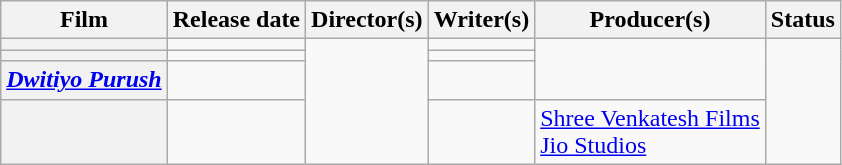<table class="wikitable">
<tr>
<th>Film</th>
<th>Release date</th>
<th>Director(s)</th>
<th>Writer(s)</th>
<th>Producer(s)</th>
<th>Status</th>
</tr>
<tr>
<th></th>
<td></td>
<td rowspan="5"></td>
<td></td>
<td rowspan="3"></td>
<td rowspan="4"></td>
</tr>
<tr>
<th></th>
<td></td>
<td></td>
</tr>
<tr>
<th><a href='#'><em>Dwitiyo Purush</em></a></th>
<td></td>
<td></td>
</tr>
<tr>
<th></th>
<td></td>
<td></td>
<td><a href='#'>Shree Venkatesh Films</a><br><a href='#'>Jio Studios</a></td>
</tr>
</table>
